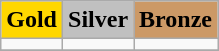<table class="wikitable">
<tr align="center">
<td bgcolor="gold"><strong>Gold</strong></td>
<td bgcolor="silver"><strong>Silver</strong></td>
<td bgcolor="CC9966"><strong>Bronze</strong></td>
</tr>
<tr valign="top">
<td></td>
<td></td>
<td></td>
</tr>
<tr>
</tr>
</table>
